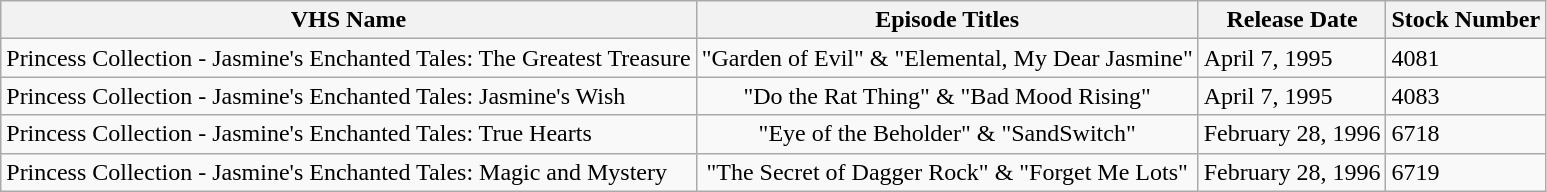<table class="wikitable">
<tr>
<th>VHS Name</th>
<th>Episode Titles</th>
<th>Release Date</th>
<th>Stock Number</th>
</tr>
<tr>
<td>Princess Collection - Jasmine's Enchanted Tales: The Greatest Treasure</td>
<td style="text-align:center;">"Garden of Evil" & "Elemental, My Dear Jasmine"</td>
<td>April 7, 1995</td>
<td>4081</td>
</tr>
<tr>
<td>Princess Collection - Jasmine's Enchanted Tales: Jasmine's Wish</td>
<td style="text-align:center;">"Do the Rat Thing" & "Bad Mood Rising"</td>
<td>April 7, 1995</td>
<td>4083</td>
</tr>
<tr>
<td>Princess Collection - Jasmine's Enchanted Tales: True Hearts</td>
<td style="text-align:center;">"Eye of the Beholder" & "SandSwitch"</td>
<td>February 28, 1996</td>
<td>6718</td>
</tr>
<tr>
<td>Princess Collection - Jasmine's Enchanted Tales: Magic and Mystery</td>
<td style="text-align:center;">"The Secret of Dagger Rock" & "Forget Me Lots"</td>
<td>February 28, 1996</td>
<td>6719</td>
</tr>
</table>
